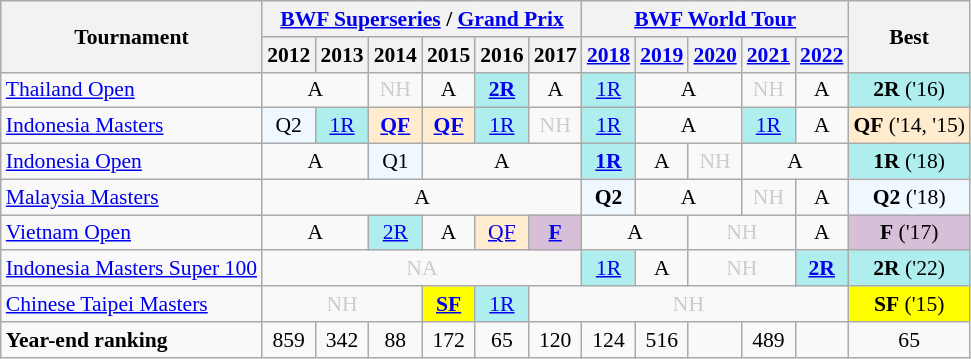<table style='font-size: 90%; text-align:center;' class='wikitable'>
<tr>
<th rowspan="2">Tournament</th>
<th colspan="6"><strong><a href='#'>BWF Superseries</a> / <a href='#'>Grand Prix</a></strong></th>
<th colspan="5"><strong><a href='#'>BWF World Tour</a></strong></th>
<th rowspan="2">Best</th>
</tr>
<tr>
<th>2012</th>
<th>2013</th>
<th>2014</th>
<th>2015</th>
<th>2016</th>
<th>2017</th>
<th><a href='#'>2018</a></th>
<th><a href='#'>2019</a></th>
<th><a href='#'>2020</a></th>
<th><a href='#'>2021</a></th>
<th><a href='#'>2022</a></th>
</tr>
<tr>
<td align=left><a href='#'>Thailand Open</a></td>
<td colspan="2">A</td>
<td style=color:#ccc>NH</td>
<td>A</td>
<td bgcolor=AFEEEE><a href='#'><strong>2R</strong></a></td>
<td>A</td>
<td bgcolor=AFEEEE><a href='#'>1R</a></td>
<td colspan="2">A</td>
<td style=color:#ccc>NH</td>
<td>A</td>
<td bgcolor=AFEEEE><strong>2R</strong> ('16)</td>
</tr>
<tr>
<td align=left><a href='#'>Indonesia Masters</a></td>
<td 2012; bgcolor=F0F8FF>Q2</td>
<td bgcolor=AFEEEE><a href='#'>1R</a></td>
<td bgcolor=FFEBCD><a href='#'><strong>QF</strong></a></td>
<td bgcolor=FFEBCD><a href='#'><strong>QF</strong></a></td>
<td bgcolor=AFEEEE><a href='#'>1R</a></td>
<td style=color:#ccc>NH</td>
<td bgcolor=AFEEEE><a href='#'>1R</a></td>
<td colspan="2">A</td>
<td bgcolor=AFEEEE><a href='#'>1R</a></td>
<td>A</td>
<td bgcolor=FFEBCD><strong>QF</strong> ('14, '15)</td>
</tr>
<tr>
<td align=left><a href='#'>Indonesia Open</a></td>
<td colspan="2">A</td>
<td 2014; bgcolor=F0F8FF>Q1</td>
<td colspan="3">A</td>
<td bgcolor=AFEEEE><a href='#'><strong>1R</strong></a></td>
<td>A</td>
<td style=color:#ccc>NH</td>
<td colspan="2">A</td>
<td bgcolor=AFEEEE><strong>1R</strong> ('18)</td>
</tr>
<tr>
<td align=left><a href='#'>Malaysia Masters</a></td>
<td colspan="6">A</td>
<td 2018; bgcolor=F0F8FF><strong>Q2</strong></td>
<td colspan="2">A</td>
<td style=color:#ccc>NH</td>
<td>A</td>
<td bgcolor=F0F8FF><strong>Q2</strong> ('18)</td>
</tr>
<tr>
<td align=left><a href='#'>Vietnam Open</a></td>
<td colspan="2">A</td>
<td bgcolor=AFEEEE><a href='#'>2R</a></td>
<td>A</td>
<td bgcolor=FFEBCD><a href='#'>QF</a></td>
<td bgcolor=D8BFD8><a href='#'><strong>F</strong></a></td>
<td colspan="2">A</td>
<td colspan="2" style=color:#ccc>NH</td>
<td>A</td>
<td bgcolor=D8BFD8><strong>F</strong> ('17)</td>
</tr>
<tr>
<td align=left><a href='#'>Indonesia Masters Super 100</a></td>
<td colspan="6" style=color:#ccc>NA</td>
<td bgcolor=AFEEEE><a href='#'>1R</a></td>
<td>A</td>
<td colspan="2" style=color:#ccc>NH</td>
<td bgcolor=AFEEEE><strong><a href='#'>2R</a></strong></td>
<td bgcolor=AFEEEE><strong>2R</strong> ('22)</td>
</tr>
<tr>
<td align=left><a href='#'>Chinese Taipei Masters</a></td>
<td colspan="3" style=color:#ccc>NH</td>
<td bgcolor=FFFF00><a href='#'><strong>SF</strong></a></td>
<td bgcolor=AFEEEE><a href='#'>1R</a></td>
<td colspan="6" style=color:#ccc>NH</td>
<td bgcolor=FFFF00><strong>SF</strong> ('15)</td>
</tr>
<tr>
<td align=left><strong>Year-end ranking</strong></td>
<td>859</td>
<td>342</td>
<td>88</td>
<td>172</td>
<td>65</td>
<td>120</td>
<td>124</td>
<td>516</td>
<td></td>
<td>489</td>
<td></td>
<td>65</td>
</tr>
</table>
